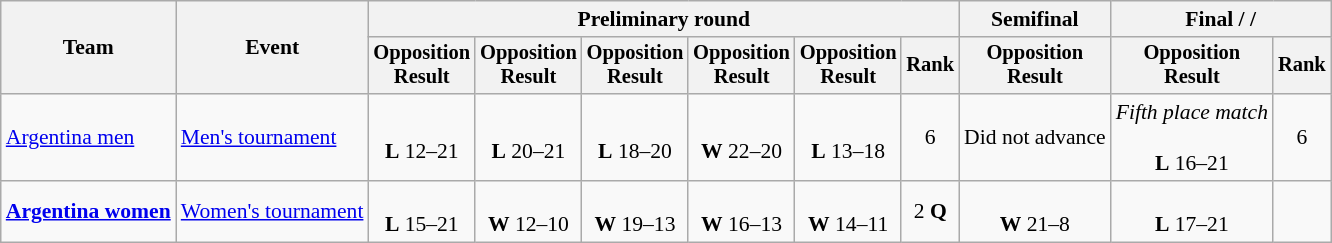<table class="wikitable" style="font-size:90%;text-align:center">
<tr>
<th rowspan=2>Team</th>
<th rowspan=2>Event</th>
<th colspan=6>Preliminary round</th>
<th>Semifinal</th>
<th colspan=2>Final /  / </th>
</tr>
<tr style=font-size:95%>
<th>Opposition<br>Result</th>
<th>Opposition<br>Result</th>
<th>Opposition<br>Result</th>
<th>Opposition<br>Result</th>
<th>Opposition<br>Result</th>
<th>Rank</th>
<th>Opposition<br>Result</th>
<th>Opposition<br>Result</th>
<th>Rank</th>
</tr>
<tr>
<td style="text-align:left"><a href='#'>Argentina men</a></td>
<td style="text-align:left"><a href='#'>Men's tournament</a></td>
<td><br><strong>L</strong> 12–21</td>
<td><br><strong>L</strong> 20–21</td>
<td><br><strong>L</strong> 18–20</td>
<td><br><strong>W</strong> 22–20</td>
<td><br><strong>L</strong> 13–18</td>
<td>6</td>
<td>Did not advance</td>
<td><em>Fifth place match</em><br><br><strong>L</strong> 16–21</td>
<td>6</td>
</tr>
<tr>
<td style="text-align:left"><strong><a href='#'>Argentina women</a></strong></td>
<td style="text-align:left"><a href='#'>Women's tournament</a></td>
<td><br><strong>L</strong> 15–21</td>
<td><br><strong>W</strong> 12–10</td>
<td><br><strong>W</strong> 19–13</td>
<td><br><strong>W</strong> 16–13</td>
<td><br><strong>W</strong> 14–11</td>
<td>2 <strong>Q</strong></td>
<td><br><strong>W</strong> 21–8</td>
<td><br><strong>L</strong> 17–21</td>
<td></td>
</tr>
</table>
